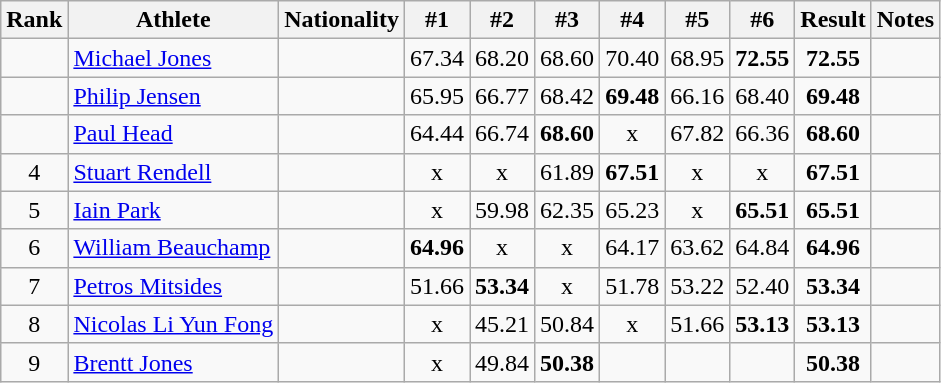<table class="wikitable sortable" style="text-align:center">
<tr>
<th>Rank</th>
<th>Athlete</th>
<th>Nationality</th>
<th>#1</th>
<th>#2</th>
<th>#3</th>
<th>#4</th>
<th>#5</th>
<th>#6</th>
<th>Result</th>
<th>Notes</th>
</tr>
<tr>
<td></td>
<td align="left"><a href='#'>Michael Jones</a></td>
<td align=left></td>
<td>67.34</td>
<td>68.20</td>
<td>68.60</td>
<td>70.40</td>
<td>68.95</td>
<td><strong>72.55</strong></td>
<td><strong>72.55</strong></td>
<td></td>
</tr>
<tr>
<td></td>
<td align="left"><a href='#'>Philip Jensen</a></td>
<td align=left></td>
<td>65.95</td>
<td>66.77</td>
<td>68.42</td>
<td><strong>69.48</strong></td>
<td>66.16</td>
<td>68.40</td>
<td><strong>69.48</strong></td>
<td></td>
</tr>
<tr>
<td></td>
<td align="left"><a href='#'>Paul Head</a></td>
<td align=left></td>
<td>64.44</td>
<td>66.74</td>
<td><strong>68.60</strong></td>
<td>x</td>
<td>67.82</td>
<td>66.36</td>
<td><strong>68.60</strong></td>
<td></td>
</tr>
<tr>
<td>4</td>
<td align="left"><a href='#'>Stuart Rendell</a></td>
<td align=left></td>
<td>x</td>
<td>x</td>
<td>61.89</td>
<td><strong>67.51</strong></td>
<td>x</td>
<td>x</td>
<td><strong>67.51</strong></td>
<td></td>
</tr>
<tr>
<td>5</td>
<td align="left"><a href='#'>Iain Park</a></td>
<td align=left></td>
<td>x</td>
<td>59.98</td>
<td>62.35</td>
<td>65.23</td>
<td>x</td>
<td><strong>65.51</strong></td>
<td><strong>65.51</strong></td>
<td></td>
</tr>
<tr>
<td>6</td>
<td align="left"><a href='#'>William Beauchamp</a></td>
<td align=left></td>
<td><strong>64.96</strong></td>
<td>x</td>
<td>x</td>
<td>64.17</td>
<td>63.62</td>
<td>64.84</td>
<td><strong>64.96</strong></td>
<td></td>
</tr>
<tr>
<td>7</td>
<td align="left"><a href='#'>Petros Mitsides</a></td>
<td align=left></td>
<td>51.66</td>
<td><strong>53.34</strong></td>
<td>x</td>
<td>51.78</td>
<td>53.22</td>
<td>52.40</td>
<td><strong>53.34</strong></td>
<td></td>
</tr>
<tr>
<td>8</td>
<td align="left"><a href='#'>Nicolas Li Yun Fong</a></td>
<td align=left></td>
<td>x</td>
<td>45.21</td>
<td>50.84</td>
<td>x</td>
<td>51.66</td>
<td><strong>53.13</strong></td>
<td><strong>53.13</strong></td>
<td></td>
</tr>
<tr>
<td>9</td>
<td align="left"><a href='#'>Brentt Jones</a></td>
<td align=left></td>
<td>x</td>
<td>49.84</td>
<td><strong>50.38</strong></td>
<td></td>
<td></td>
<td></td>
<td><strong>50.38</strong></td>
<td></td>
</tr>
</table>
